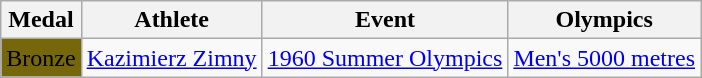<table class="wikitable" style="display: inline-table;">
<tr>
<th>Medal</th>
<th>Athlete</th>
<th>Event</th>
<th>Olympics</th>
</tr>
<tr>
<td bgcolor=#77670b>Bronze</td>
<td><a href='#'>Kazimierz Zimny</a></td>
<td><a href='#'>1960 Summer Olympics</a></td>
<td><a href='#'>Men's 5000 metres</a></td>
</tr>
</table>
